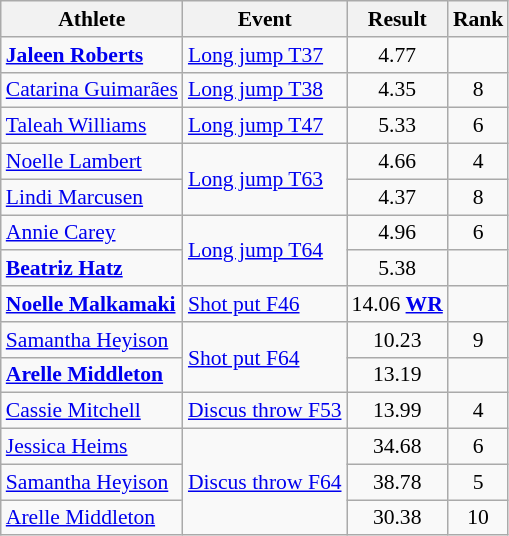<table class=wikitable style=font-size:90%;text-align:center>
<tr>
<th>Athlete</th>
<th>Event</th>
<th>Result</th>
<th>Rank</th>
</tr>
<tr>
<td align=left><strong><a href='#'>Jaleen Roberts</a></strong></td>
<td align=left><a href='#'>Long jump T37</a></td>
<td>4.77</td>
<td></td>
</tr>
<tr>
<td align=left><a href='#'>Catarina Guimarães</a></td>
<td align=left><a href='#'>Long jump T38</a></td>
<td>4.35</td>
<td>8</td>
</tr>
<tr>
<td align=left><a href='#'>Taleah Williams</a></td>
<td align=left><a href='#'>Long jump T47</a></td>
<td>5.33</td>
<td>6</td>
</tr>
<tr>
<td align=left><a href='#'>Noelle Lambert</a></td>
<td align=left rowspan=2><a href='#'>Long jump T63</a></td>
<td>4.66</td>
<td>4</td>
</tr>
<tr>
<td align=left><a href='#'>Lindi Marcusen</a></td>
<td>4.37</td>
<td>8</td>
</tr>
<tr>
<td align=left><a href='#'>Annie Carey</a></td>
<td align=left rowspan=2><a href='#'>Long jump T64</a></td>
<td>4.96</td>
<td>6</td>
</tr>
<tr>
<td align=left><strong><a href='#'>Beatriz Hatz</a></strong></td>
<td>5.38</td>
<td></td>
</tr>
<tr>
<td align=left><strong><a href='#'>Noelle Malkamaki</a></strong></td>
<td align=left><a href='#'>Shot put F46</a></td>
<td>14.06 <strong><a href='#'>WR</a></strong></td>
<td></td>
</tr>
<tr>
<td align=left><a href='#'>Samantha Heyison</a></td>
<td align=left rowspan=2><a href='#'>Shot put F64</a></td>
<td>10.23</td>
<td>9</td>
</tr>
<tr>
<td align=left><strong><a href='#'>Arelle Middleton</a></strong></td>
<td>13.19</td>
<td></td>
</tr>
<tr>
<td align=left><a href='#'>Cassie Mitchell</a></td>
<td align=left><a href='#'>Discus throw F53</a></td>
<td>13.99</td>
<td>4</td>
</tr>
<tr>
<td align=left><a href='#'>Jessica Heims</a></td>
<td align=left rowspan=3><a href='#'>Discus throw F64</a></td>
<td>34.68</td>
<td>6</td>
</tr>
<tr>
<td align=left><a href='#'>Samantha Heyison</a></td>
<td>38.78</td>
<td>5</td>
</tr>
<tr>
<td align=left><a href='#'>Arelle Middleton</a></td>
<td>30.38</td>
<td>10</td>
</tr>
</table>
